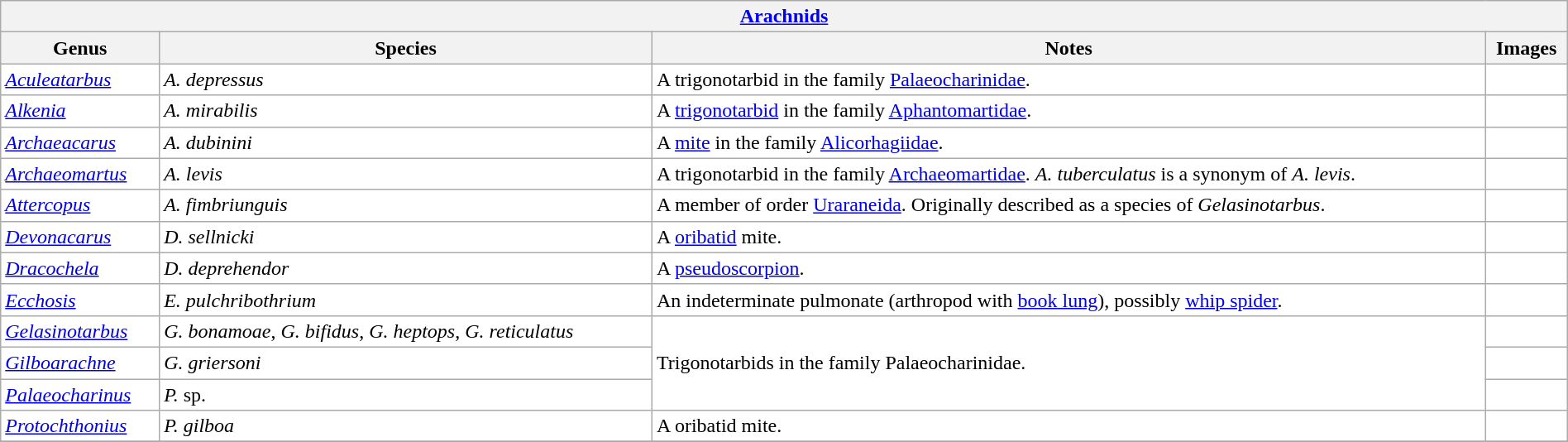<table class="wikitable sortable" style="background:white; width:100%;">
<tr>
<th colspan="4" align="center"><a href='#'>Arachnids</a></th>
</tr>
<tr>
<th>Genus</th>
<th>Species</th>
<th>Notes</th>
<th>Images</th>
</tr>
<tr>
<td><em><a href='#'>Aculeatarbus</a></em></td>
<td><em>A. depressus</em></td>
<td>A trigonotarbid in the family <a href='#'>Palaeocharinidae</a>.</td>
<td></td>
</tr>
<tr>
<td><em><a href='#'>Alkenia</a></em></td>
<td><em>A. mirabilis</em></td>
<td>A <a href='#'>trigonotarbid</a> in the family <a href='#'>Aphantomartidae</a>.</td>
<td></td>
</tr>
<tr>
<td><em><a href='#'>Archaeacarus</a></em></td>
<td><em>A. dubinini</em></td>
<td>A <a href='#'>mite</a> in the family <a href='#'>Alicorhagiidae</a>.</td>
<td></td>
</tr>
<tr>
<td><em><a href='#'>Archaeomartus</a></em></td>
<td><em>A. levis</em></td>
<td>A trigonotarbid in the family <a href='#'>Archaeomartidae</a>. <em>A. tuberculatus</em> is a synonym of <em>A. levis</em>.</td>
<td></td>
</tr>
<tr>
<td><em><a href='#'>Attercopus</a></em></td>
<td><em>A. fimbriunguis</em></td>
<td>A member of order <a href='#'>Uraraneida</a>. Originally described as a species of <em>Gelasinotarbus</em>.</td>
<td></td>
</tr>
<tr>
<td><em><a href='#'>Devonacarus</a></em></td>
<td><em>D. sellnicki</em></td>
<td>A <a href='#'>oribatid</a> mite.</td>
<td></td>
</tr>
<tr>
<td><em><a href='#'>Dracochela</a></em></td>
<td><em>D. deprehendor</em></td>
<td>A <a href='#'>pseudoscorpion</a>.</td>
<td></td>
</tr>
<tr>
<td><em><a href='#'>Ecchosis</a></em></td>
<td><em>E. pulchribothrium</em></td>
<td>An indeterminate pulmonate (arthropod with <a href='#'>book lung</a>), possibly <a href='#'>whip spider</a>.</td>
<td></td>
</tr>
<tr>
<td><em><a href='#'>Gelasinotarbus</a></em></td>
<td><em>G. bonamoae</em>, <em>G. bifidus</em>, <em>G. heptops</em>, <em>G. reticulatus</em></td>
<td rowspan="3">Trigonotarbids in the family Palaeocharinidae.</td>
<td></td>
</tr>
<tr>
<td><em><a href='#'>Gilboarachne</a></em></td>
<td><em>G. griersoni</em></td>
<td></td>
</tr>
<tr>
<td><em><a href='#'>Palaeocharinus</a></em></td>
<td><em>P.</em> sp.</td>
<td></td>
</tr>
<tr>
<td><em><a href='#'>Protochthonius</a></em></td>
<td><em>P. gilboa</em></td>
<td>A oribatid mite.</td>
<td></td>
</tr>
<tr>
</tr>
</table>
